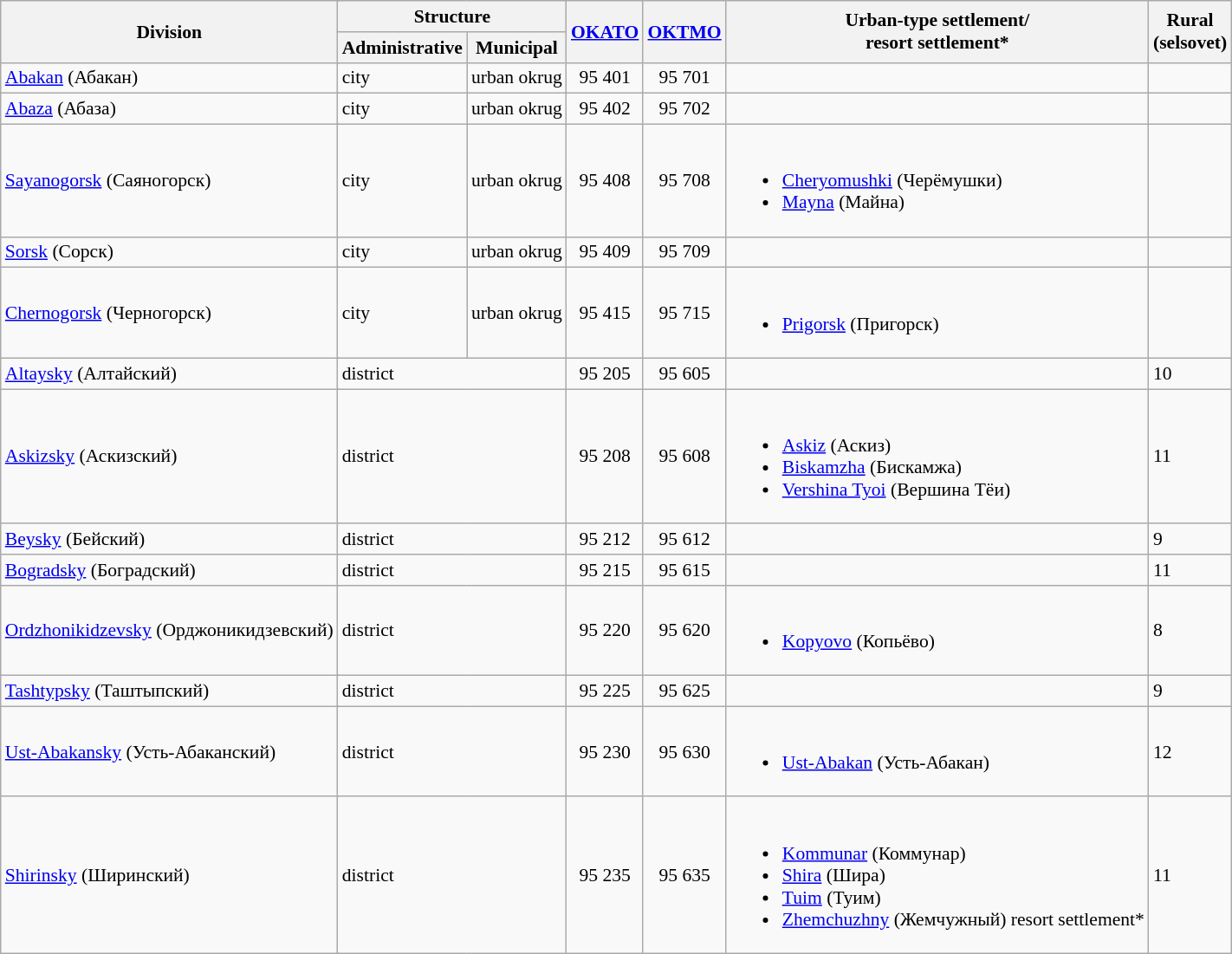<table class="wikitable" style="padding: 24em 0; border: 1px #aaa solid; border-collapse: collapse; font-size: 90%;">
<tr>
<th colspan="2" rowspan="2">Division</th>
<th colspan="2">Structure</th>
<th rowspan="2"><a href='#'>OKATO</a></th>
<th rowspan="2"><a href='#'>OKTMO</a></th>
<th rowspan="2">Urban-type settlement/<br> resort settlement*</th>
<th rowspan="2">Rural<br>(selsovet)</th>
</tr>
<tr>
<th>Administrative</th>
<th>Municipal</th>
</tr>
<tr>
<td colspan="2"><a href='#'>Abakan</a> (Абакан)</td>
<td>city</td>
<td>urban okrug</td>
<td align="center">95 401</td>
<td align="center">95 701</td>
<td></td>
<td></td>
</tr>
<tr>
<td colspan="2"><a href='#'>Abaza</a> (Абаза)</td>
<td>city</td>
<td>urban okrug</td>
<td align="center">95 402</td>
<td align="center">95 702</td>
<td></td>
<td></td>
</tr>
<tr>
<td colspan="2"><a href='#'>Sayanogorsk</a> (Саяногорск)</td>
<td>city</td>
<td>urban okrug</td>
<td align="center">95 408</td>
<td align="center">95 708</td>
<td><br><ul><li><a href='#'>Cheryomushki</a> (Черёмушки)</li><li><a href='#'>Mayna</a> (Майна)</li></ul></td>
<td></td>
</tr>
<tr>
<td colspan="2"><a href='#'>Sorsk</a> (Сорск)</td>
<td>city</td>
<td>urban okrug</td>
<td align="center">95 409</td>
<td align="center">95 709</td>
<td></td>
<td></td>
</tr>
<tr>
<td colspan="2"><a href='#'>Chernogorsk</a> (Черногорск)</td>
<td>city</td>
<td>urban okrug</td>
<td align="center">95 415</td>
<td align="center">95 715</td>
<td><br><ul><li><a href='#'>Prigorsk</a> (Пригорск)</li></ul></td>
<td></td>
</tr>
<tr>
<td colspan="2"><a href='#'>Altaysky</a> (Алтайский)</td>
<td colspan="2">district</td>
<td align="center">95 205</td>
<td align="center">95 605</td>
<td></td>
<td>10</td>
</tr>
<tr>
<td colspan="2"><a href='#'>Askizsky</a> (Аскизский)</td>
<td colspan="2">district</td>
<td align="center">95 208</td>
<td align="center">95 608</td>
<td><br><ul><li><a href='#'>Askiz</a> (Аскиз)</li><li><a href='#'>Biskamzha</a> (Бискамжа)</li><li><a href='#'>Vershina Tyoi</a> (Вершина Тёи)</li></ul></td>
<td>11</td>
</tr>
<tr>
<td colspan="2"><a href='#'>Beysky</a> (Бейский)</td>
<td colspan="2">district</td>
<td align="center">95 212</td>
<td align="center">95 612</td>
<td></td>
<td>9</td>
</tr>
<tr>
<td colspan="2"><a href='#'>Bogradsky</a> (Боградский)</td>
<td colspan="2">district</td>
<td align="center">95 215</td>
<td align="center">95 615</td>
<td></td>
<td>11</td>
</tr>
<tr>
<td colspan="2"><a href='#'>Ordzhonikidzevsky</a> (Орджоникидзевский)</td>
<td colspan="2">district</td>
<td align="center">95 220</td>
<td align="center">95 620</td>
<td><br><ul><li><a href='#'>Kopyovo</a> (Копьёво)</li></ul></td>
<td>8</td>
</tr>
<tr>
<td colspan="2"><a href='#'>Tashtypsky</a> (Таштыпский)</td>
<td colspan="2">district</td>
<td align="center">95 225</td>
<td align="center">95 625</td>
<td></td>
<td>9</td>
</tr>
<tr>
<td colspan="2"><a href='#'>Ust-Abakansky</a> (Усть-Абаканский)</td>
<td colspan="2">district</td>
<td align="center">95 230</td>
<td align="center">95 630</td>
<td><br><ul><li><a href='#'>Ust-Abakan</a> (Усть-Абакан)</li></ul></td>
<td>12</td>
</tr>
<tr>
<td colspan="2"><a href='#'>Shirinsky</a> (Ширинский)</td>
<td colspan="2">district</td>
<td align="center">95 235</td>
<td align="center">95 635</td>
<td><br><ul><li><a href='#'>Kommunar</a> (Коммунар)</li><li><a href='#'>Shira</a> (Шира)</li><li><a href='#'>Tuim</a> (Туим)</li><li><a href='#'>Zhemchuzhny</a> (Жемчужный) resort settlement*</li></ul></td>
<td>11</td>
</tr>
</table>
